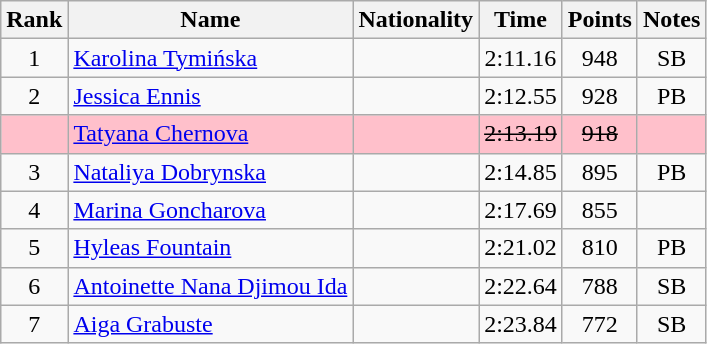<table class="wikitable sortable" style="text-align:center">
<tr>
<th>Rank</th>
<th>Name</th>
<th>Nationality</th>
<th>Time</th>
<th>Points</th>
<th>Notes</th>
</tr>
<tr>
<td>1</td>
<td align=left><a href='#'>Karolina Tymińska</a></td>
<td align=left></td>
<td>2:11.16</td>
<td>948</td>
<td>SB</td>
</tr>
<tr>
<td>2</td>
<td align=left><a href='#'>Jessica Ennis</a></td>
<td align=left></td>
<td>2:12.55</td>
<td>928</td>
<td>PB</td>
</tr>
<tr bgcolor=pink>
<td></td>
<td align=left><a href='#'>Tatyana Chernova</a></td>
<td align=left></td>
<td><s>2:13.19</s></td>
<td><s>918</s></td>
<td></td>
</tr>
<tr>
<td>3</td>
<td align=left><a href='#'>Nataliya Dobrynska</a></td>
<td align=left></td>
<td>2:14.85</td>
<td>895</td>
<td>PB</td>
</tr>
<tr>
<td>4</td>
<td align=left><a href='#'>Marina Goncharova</a></td>
<td align=left></td>
<td>2:17.69</td>
<td>855</td>
<td></td>
</tr>
<tr>
<td>5</td>
<td align=left><a href='#'>Hyleas Fountain</a></td>
<td align=left></td>
<td>2:21.02</td>
<td>810</td>
<td>PB</td>
</tr>
<tr>
<td>6</td>
<td align=left><a href='#'>Antoinette Nana Djimou Ida</a></td>
<td align=left></td>
<td>2:22.64</td>
<td>788</td>
<td>SB</td>
</tr>
<tr>
<td>7</td>
<td align=left><a href='#'>Aiga Grabuste</a></td>
<td align=left></td>
<td>2:23.84</td>
<td>772</td>
<td>SB</td>
</tr>
</table>
